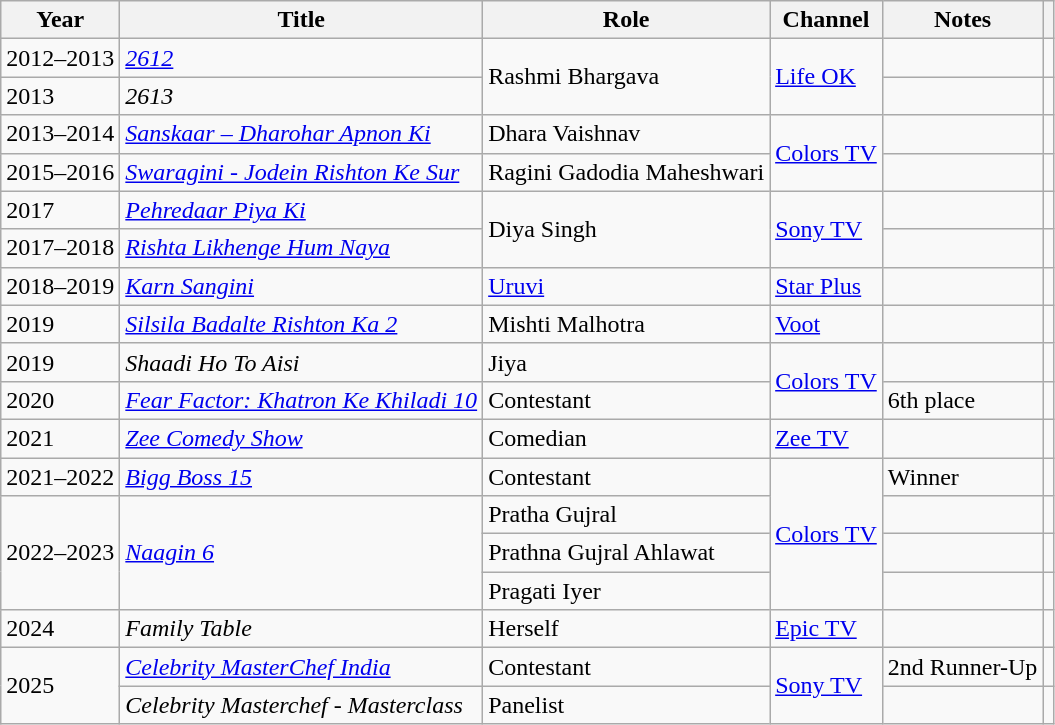<table class="wikitable">
<tr>
<th scope="col">Year</th>
<th scope="col">Title</th>
<th scope="col">Role</th>
<th scope="col">Channel</th>
<th scope="col">Notes</th>
<th scope="col" class="unsortable"></th>
</tr>
<tr>
<td>2012–2013</td>
<td><em><a href='#'>2612</a></em></td>
<td rowspan="2">Rashmi Bhargava</td>
<td rowspan="2"><a href='#'>Life OK</a></td>
<td></td>
<td></td>
</tr>
<tr>
<td>2013</td>
<td><em>2613</em></td>
<td></td>
</tr>
<tr>
<td>2013–2014</td>
<td><em><a href='#'>Sanskaar – Dharohar Apnon Ki</a></em></td>
<td>Dhara Vaishnav</td>
<td rowspan="2"><a href='#'>Colors TV</a></td>
<td></td>
<td></td>
</tr>
<tr>
<td>2015–2016</td>
<td><em><a href='#'>Swaragini - Jodein Rishton Ke Sur</a></em></td>
<td>Ragini Gadodia Maheshwari</td>
<td></td>
<td></td>
</tr>
<tr>
<td>2017</td>
<td><em><a href='#'>Pehredaar Piya Ki</a></em></td>
<td rowspan="2">Diya Singh</td>
<td rowspan="2"><a href='#'>Sony TV</a></td>
<td></td>
<td></td>
</tr>
<tr>
<td>2017–2018</td>
<td><em><a href='#'>Rishta Likhenge Hum Naya</a></em></td>
<td></td>
<td></td>
</tr>
<tr>
<td>2018–2019</td>
<td><em><a href='#'>Karn Sangini</a></em></td>
<td><a href='#'>Uruvi</a></td>
<td><a href='#'>Star Plus</a></td>
<td></td>
<td></td>
</tr>
<tr>
<td>2019</td>
<td><em><a href='#'> Silsila Badalte Rishton Ka 2</a></em></td>
<td>Mishti Malhotra</td>
<td><a href='#'>Voot</a></td>
<td></td>
<td></td>
</tr>
<tr>
<td>2019</td>
<td><em>Shaadi Ho To Aisi</em></td>
<td>Jiya</td>
<td rowspan="2"><a href='#'>Colors TV</a></td>
<td></td>
</tr>
<tr>
<td>2020</td>
<td><em><a href='#'>Fear Factor: Khatron Ke Khiladi 10</a></em></td>
<td>Contestant</td>
<td>6th place</td>
<td></td>
</tr>
<tr>
<td>2021</td>
<td><em><a href='#'>Zee Comedy Show</a></em></td>
<td>Comedian</td>
<td><a href='#'>Zee TV</a></td>
<td></td>
<td></td>
</tr>
<tr>
<td>2021–2022</td>
<td><em><a href='#'>Bigg Boss 15</a></em></td>
<td>Contestant</td>
<td rowspan="4"><a href='#'>Colors TV</a></td>
<td>Winner</td>
<td></td>
</tr>
<tr>
<td rowspan="3">2022–2023</td>
<td rowspan="3"><em><a href='#'>Naagin 6</a></em></td>
<td>Pratha Gujral</td>
<td></td>
<td></td>
</tr>
<tr>
<td>Prathna Gujral Ahlawat</td>
<td></td>
<td></td>
</tr>
<tr>
<td>Pragati Iyer</td>
<td></td>
<td></td>
</tr>
<tr>
<td>2024</td>
<td><em>Family Table</em></td>
<td>Herself</td>
<td><a href='#'>Epic TV</a></td>
<td></td>
<td></td>
</tr>
<tr>
<td rowspan="2">2025</td>
<td><em><a href='#'>Celebrity MasterChef India</a></em></td>
<td>Contestant</td>
<td rowspan="2"><a href='#'>Sony TV</a></td>
<td>2nd Runner-Up</td>
<td></td>
</tr>
<tr>
<td><em>Celebrity Masterchef - Masterclass</em></td>
<td>Panelist</td>
<td></td>
</tr>
</table>
